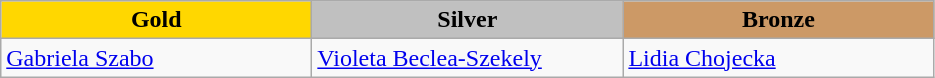<table class="wikitable" style="text-align:left">
<tr align="center">
<td width=200 bgcolor=gold><strong>Gold</strong></td>
<td width=200 bgcolor=silver><strong>Silver</strong></td>
<td width=200 bgcolor=CC9966><strong>Bronze</strong></td>
</tr>
<tr>
<td><a href='#'>Gabriela Szabo</a><br><em></em></td>
<td><a href='#'>Violeta Beclea-Szekely</a><br><em></em></td>
<td><a href='#'>Lidia Chojecka</a><br><em></em></td>
</tr>
</table>
